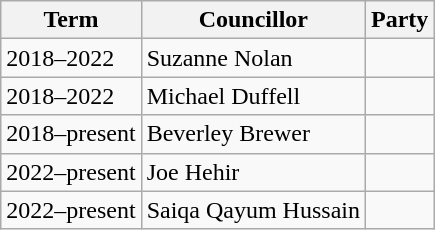<table class="wikitable">
<tr>
<th>Term</th>
<th>Councillor</th>
<th colspan=2>Party</th>
</tr>
<tr>
<td>2018–2022</td>
<td>Suzanne Nolan</td>
<td></td>
</tr>
<tr>
<td>2018–2022</td>
<td>Michael Duffell</td>
<td></td>
</tr>
<tr>
<td>2018–present</td>
<td>Beverley Brewer</td>
<td></td>
</tr>
<tr>
<td>2022–present</td>
<td>Joe Hehir</td>
<td></td>
</tr>
<tr>
<td>2022–present</td>
<td>Saiqa Qayum Hussain</td>
<td></td>
</tr>
</table>
